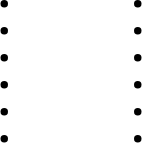<table>
<tr>
<td valign="top" width=33%><br><ul><li></li><li></li><li></li><li></li><li></li><li></li></ul></td>
<td valign="top" width=33%></td>
<td valign="top" width=33%><br><ul><li></li><li></li><li></li><li></li><li></li><li></li></ul></td>
</tr>
</table>
